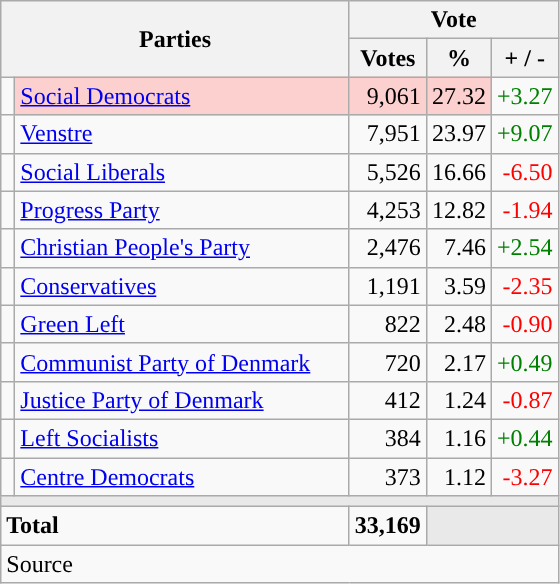<table class="wikitable" style="text-align:right;">
<tr>
<th style="text-align:centre;" rowspan="2" colspan="2" width="225">Parties</th>
<th colspan="3">Vote</th>
</tr>
<tr>
<th width="15">Votes</th>
<th width="15">%</th>
<th width="15">+ / -</th>
</tr>
<tr>
<td width="2" style="color:inherit;background:"></td>
<td bgcolor=#fbd0ce  align="left"><a href='#'>Social Democrats</a></td>
<td bgcolor=#fbd0ce>9,061</td>
<td bgcolor=#fbd0ce>27.32</td>
<td style=color:green;>+3.27</td>
</tr>
<tr>
<td width="2" style="color:inherit;background:"></td>
<td align="left"><a href='#'>Venstre</a></td>
<td>7,951</td>
<td>23.97</td>
<td style=color:green;>+9.07</td>
</tr>
<tr>
<td width="2" style="color:inherit;background:"></td>
<td align="left"><a href='#'>Social Liberals</a></td>
<td>5,526</td>
<td>16.66</td>
<td style=color:red;>-6.50</td>
</tr>
<tr>
<td width="2" style="color:inherit;background:"></td>
<td align="left"><a href='#'>Progress Party</a></td>
<td>4,253</td>
<td>12.82</td>
<td style=color:red;>-1.94</td>
</tr>
<tr>
<td width="2" style="color:inherit;background:"></td>
<td align="left"><a href='#'>Christian People's Party</a></td>
<td>2,476</td>
<td>7.46</td>
<td style=color:green;>+2.54</td>
</tr>
<tr>
<td width="2" style="color:inherit;background:"></td>
<td align="left"><a href='#'>Conservatives</a></td>
<td>1,191</td>
<td>3.59</td>
<td style=color:red;>-2.35</td>
</tr>
<tr>
<td width="2" style="color:inherit;background:"></td>
<td align="left"><a href='#'>Green Left</a></td>
<td>822</td>
<td>2.48</td>
<td style=color:red;>-0.90</td>
</tr>
<tr>
<td width="2" style="color:inherit;background:"></td>
<td align="left"><a href='#'>Communist Party of Denmark</a></td>
<td>720</td>
<td>2.17</td>
<td style=color:green;>+0.49</td>
</tr>
<tr>
<td width="2" style="color:inherit;background:"></td>
<td align="left"><a href='#'>Justice Party of Denmark</a></td>
<td>412</td>
<td>1.24</td>
<td style=color:red;>-0.87</td>
</tr>
<tr>
<td width="2" style="color:inherit;background:"></td>
<td align="left"><a href='#'>Left Socialists</a></td>
<td>384</td>
<td>1.16</td>
<td style=color:green;>+0.44</td>
</tr>
<tr>
<td width="2" style="color:inherit;background:"></td>
<td align="left"><a href='#'>Centre Democrats</a></td>
<td>373</td>
<td>1.12</td>
<td style=color:red;>-3.27</td>
</tr>
<tr>
<td colspan="7" bgcolor="#E9E9E9"></td>
</tr>
<tr>
<td align="left" colspan="2"><strong>Total</strong></td>
<td><strong>33,169</strong></td>
<td bgcolor="#E9E9E9" colspan="2"></td>
</tr>
<tr>
<td align="left" colspan="6">Source</td>
</tr>
</table>
